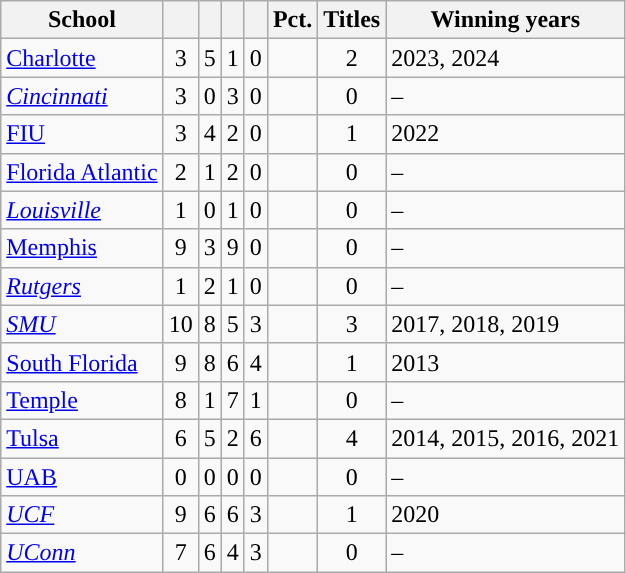<table class="wikitable sortable" style="text-align:center;">
<tr>
<th width=px>School</th>
<th width=px></th>
<th width=px></th>
<th width=px></th>
<th width=px></th>
<th width=px>Pct.</th>
<th width=px>Titles</th>
<th width=px>Winning years</th>
</tr>
<tr>
<td align=left><a href='#'>Charlotte</a></td>
<td>3</td>
<td>5</td>
<td>1</td>
<td>0</td>
<td></td>
<td>2</td>
<td align=left>2023, 2024</td>
</tr>
<tr>
<td align=left><em><a href='#'>Cincinnati</a></em></td>
<td>3</td>
<td>0</td>
<td>3</td>
<td>0</td>
<td></td>
<td>0</td>
<td align=left>–</td>
</tr>
<tr>
<td align=left><a href='#'>FIU</a></td>
<td>3</td>
<td>4</td>
<td>2</td>
<td>0</td>
<td></td>
<td>1</td>
<td align=left>2022</td>
</tr>
<tr>
<td align=left><a href='#'>Florida Atlantic</a></td>
<td>2</td>
<td>1</td>
<td>2</td>
<td>0</td>
<td></td>
<td>0</td>
<td align=left>–</td>
</tr>
<tr>
<td align=left><em><a href='#'>Louisville</a></em></td>
<td>1</td>
<td>0</td>
<td>1</td>
<td>0</td>
<td></td>
<td>0</td>
<td align=left>–</td>
</tr>
<tr>
<td align=left><a href='#'>Memphis</a></td>
<td>9</td>
<td>3</td>
<td>9</td>
<td>0</td>
<td></td>
<td>0</td>
<td align=left>–</td>
</tr>
<tr>
<td align=left><em><a href='#'>Rutgers</a></em></td>
<td>1</td>
<td>2</td>
<td>1</td>
<td>0</td>
<td></td>
<td>0</td>
<td align=left>–</td>
</tr>
<tr>
<td align=left><em><a href='#'>SMU</a></em></td>
<td>10</td>
<td>8</td>
<td>5</td>
<td>3</td>
<td></td>
<td>3</td>
<td align=left>2017, 2018, 2019</td>
</tr>
<tr>
<td align=left><a href='#'>South Florida</a></td>
<td>9</td>
<td>8</td>
<td>6</td>
<td>4</td>
<td></td>
<td>1</td>
<td align=left>2013</td>
</tr>
<tr>
<td align=left><a href='#'>Temple</a></td>
<td>8</td>
<td>1</td>
<td>7</td>
<td>1</td>
<td></td>
<td>0</td>
<td align=left>–</td>
</tr>
<tr>
<td align=left><a href='#'>Tulsa</a></td>
<td>6</td>
<td>5</td>
<td>2</td>
<td>6</td>
<td></td>
<td>4</td>
<td align=left>2014, 2015, 2016, 2021</td>
</tr>
<tr>
<td align=left><a href='#'>UAB</a></td>
<td>0</td>
<td>0</td>
<td>0</td>
<td>0</td>
<td></td>
<td>0</td>
<td align=left>–</td>
</tr>
<tr>
<td align=left><em><a href='#'>UCF</a></em></td>
<td>9</td>
<td>6</td>
<td>6</td>
<td>3</td>
<td></td>
<td>1</td>
<td align=left>2020</td>
</tr>
<tr>
<td align=left><em><a href='#'>UConn</a></em></td>
<td>7</td>
<td>6</td>
<td>4</td>
<td>3</td>
<td></td>
<td>0</td>
<td align=left>–</td>
</tr>
</table>
